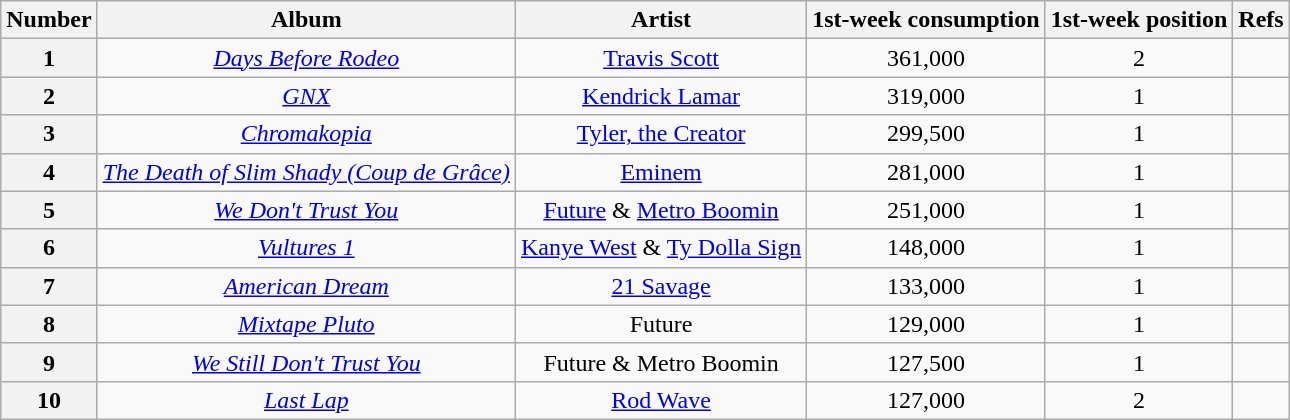<table class="wikitable sortable" style="text-align:center;">
<tr>
<th scope="col">Number</th>
<th scope="col">Album</th>
<th scope="col">Artist</th>
<th scope="col">1st-week consumption</th>
<th scope="col">1st-week position</th>
<th scope="col">Refs</th>
</tr>
<tr>
<th scope="row">1</th>
<td><em><a href='#'>Days Before Rodeo</a></em></td>
<td><a href='#'>Travis Scott</a></td>
<td>361,000</td>
<td>2</td>
<td></td>
</tr>
<tr>
<th scope="row">2</th>
<td><em><a href='#'>GNX</a></em></td>
<td><a href='#'>Kendrick Lamar</a></td>
<td>319,000</td>
<td>1</td>
<td></td>
</tr>
<tr>
<th scope="row">3</th>
<td><em><a href='#'>Chromakopia</a></em></td>
<td><a href='#'>Tyler, the Creator</a></td>
<td>299,500</td>
<td>1</td>
<td></td>
</tr>
<tr>
<th scope="row">4</th>
<td><em><a href='#'>The Death of Slim Shady (Coup de Grâce)</a></em></td>
<td><a href='#'>Eminem</a></td>
<td>281,000</td>
<td>1</td>
<td></td>
</tr>
<tr>
<th scope="row">5</th>
<td><em><a href='#'>We Don't Trust You</a></em></td>
<td><a href='#'>Future</a> & <a href='#'>Metro Boomin</a></td>
<td>251,000</td>
<td>1</td>
<td></td>
</tr>
<tr>
<th scope="row">6</th>
<td><em><a href='#'>Vultures 1</a></em></td>
<td><a href='#'>Kanye West</a> & <a href='#'>Ty Dolla Sign</a></td>
<td>148,000</td>
<td>1</td>
<td></td>
</tr>
<tr>
<th scope="row">7</th>
<td><em><a href='#'>American Dream</a></em></td>
<td><a href='#'>21 Savage</a></td>
<td>133,000</td>
<td>1</td>
<td></td>
</tr>
<tr>
<th scope="row">8</th>
<td><em><a href='#'>Mixtape Pluto</a></em></td>
<td>Future</td>
<td>129,000</td>
<td>1</td>
<td></td>
</tr>
<tr>
<th scope="row">9</th>
<td><em><a href='#'>We Still Don't Trust You</a></em></td>
<td>Future & Metro Boomin</td>
<td>127,500</td>
<td>1</td>
<td></td>
</tr>
<tr>
<th scope="row">10</th>
<td><em><a href='#'>Last Lap</a></em></td>
<td><a href='#'>Rod Wave</a></td>
<td>127,000</td>
<td>2</td>
<td></td>
</tr>
</table>
